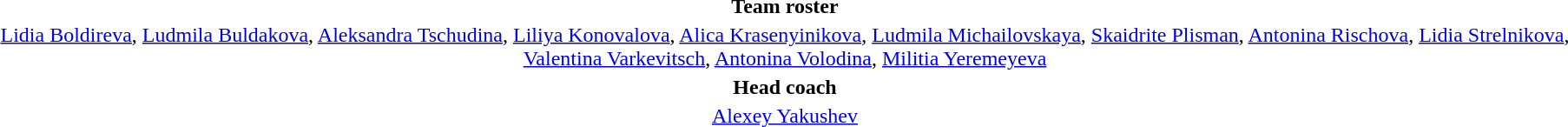<table style="text-align: center; margin-top: 2em; margin-left: auto; margin-right: auto">
<tr>
<td><strong>Team roster</strong></td>
</tr>
<tr>
<td><a href='#'>Lidia Boldireva</a>, <a href='#'>Ludmila Buldakova</a>, <a href='#'>Aleksandra Tschudina</a>, <a href='#'>Liliya Konovalova</a>, <a href='#'>Alica Krasenyinikova</a>, <a href='#'>Ludmila Michailovskaya</a>, <a href='#'>Skaidrite Plisman</a>, <a href='#'>Antonina Rischova</a>, <a href='#'>Lidia Strelnikova</a>, <a href='#'>Valentina Varkevitsch</a>, <a href='#'>Antonina Volodina</a>, <a href='#'>Militia Yeremeyeva</a></td>
</tr>
<tr>
<td><strong>Head coach</strong></td>
</tr>
<tr>
<td><a href='#'>Alexey Yakushev</a></td>
</tr>
<tr>
</tr>
</table>
